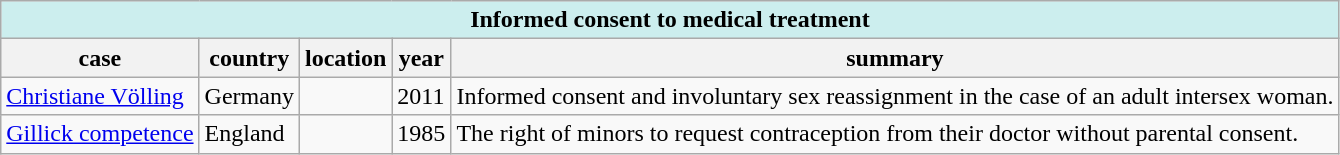<table class="wikitable">
<tr>
<th colspan="6" style="background-color: #CCEEEE;">Informed consent to medical treatment</th>
</tr>
<tr>
<th>case</th>
<th>country</th>
<th>location</th>
<th>year</th>
<th>summary</th>
</tr>
<tr>
<td><a href='#'>Christiane Völling</a></td>
<td>Germany</td>
<td></td>
<td>2011</td>
<td>Informed consent and involuntary sex reassignment in the case of an adult intersex woman.</td>
</tr>
<tr>
<td><a href='#'>Gillick competence</a></td>
<td>England</td>
<td></td>
<td>1985</td>
<td>The right of minors to request contraception from their doctor without parental consent.</td>
</tr>
</table>
